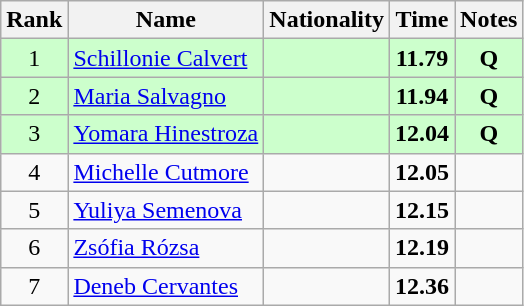<table class="wikitable sortable" style="text-align:center">
<tr>
<th>Rank</th>
<th>Name</th>
<th>Nationality</th>
<th>Time</th>
<th>Notes</th>
</tr>
<tr bgcolor=ccffcc>
<td>1</td>
<td align=left><a href='#'>Schillonie Calvert</a></td>
<td align=left></td>
<td><strong>11.79</strong></td>
<td><strong>Q</strong></td>
</tr>
<tr bgcolor=ccffcc>
<td>2</td>
<td align=left><a href='#'>Maria Salvagno</a></td>
<td align=left></td>
<td><strong>11.94</strong></td>
<td><strong>Q</strong></td>
</tr>
<tr bgcolor=ccffcc>
<td>3</td>
<td align=left><a href='#'>Yomara Hinestroza</a></td>
<td align=left></td>
<td><strong>12.04</strong></td>
<td><strong>Q</strong></td>
</tr>
<tr>
<td>4</td>
<td align=left><a href='#'>Michelle Cutmore</a></td>
<td align=left></td>
<td><strong>12.05</strong></td>
<td></td>
</tr>
<tr>
<td>5</td>
<td align=left><a href='#'>Yuliya Semenova</a></td>
<td align=left></td>
<td><strong>12.15</strong></td>
<td></td>
</tr>
<tr>
<td>6</td>
<td align=left><a href='#'>Zsófia Rózsa</a></td>
<td align=left></td>
<td><strong>12.19</strong></td>
<td></td>
</tr>
<tr>
<td>7</td>
<td align=left><a href='#'>Deneb Cervantes</a></td>
<td align=left></td>
<td><strong>12.36</strong></td>
<td></td>
</tr>
</table>
